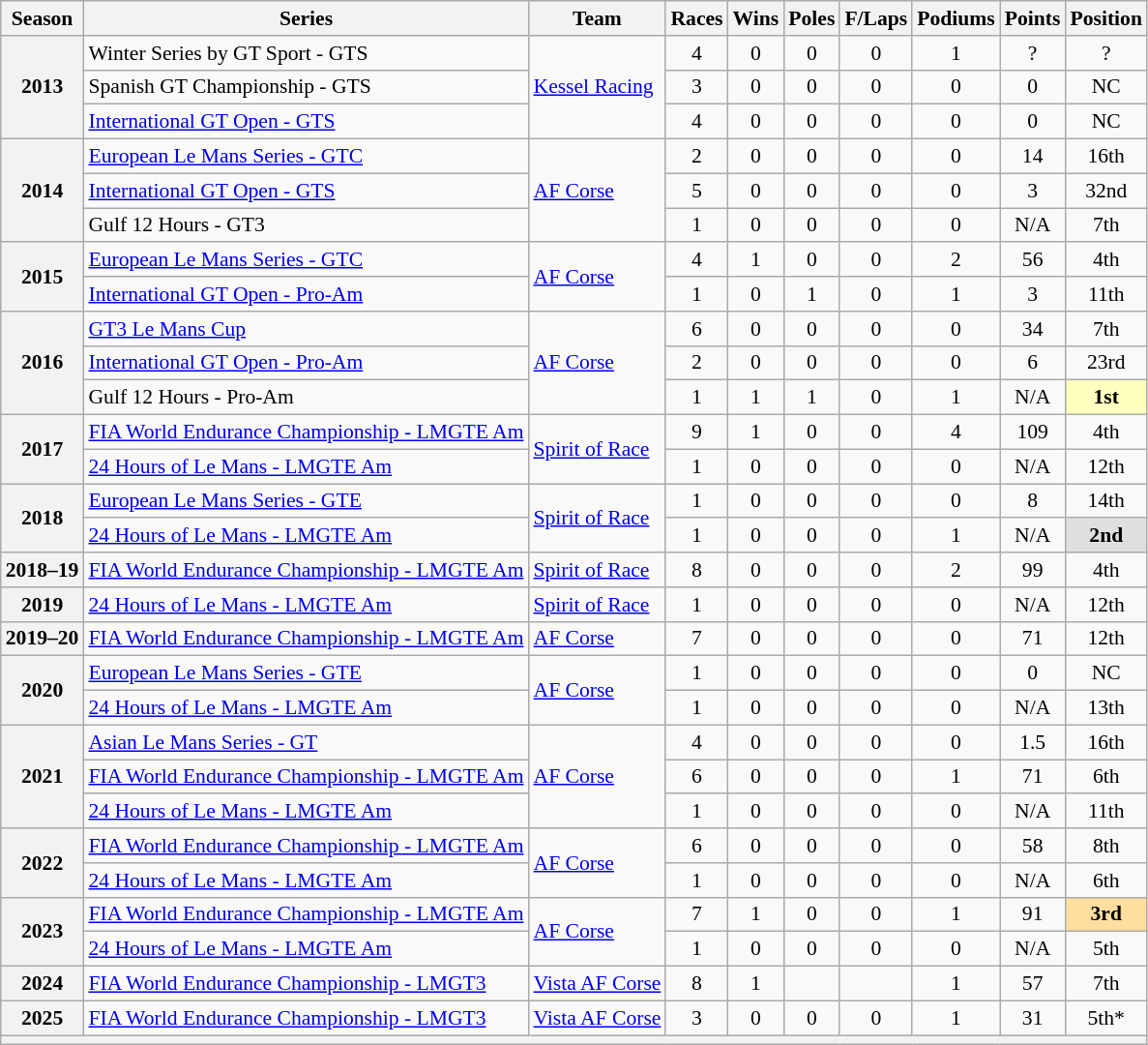<table class="wikitable" style="font-size: 90%; text-align:center">
<tr>
<th>Season</th>
<th>Series</th>
<th>Team</th>
<th>Races</th>
<th>Wins</th>
<th>Poles</th>
<th>F/Laps</th>
<th>Podiums</th>
<th>Points</th>
<th>Position</th>
</tr>
<tr>
<th rowspan="3">2013</th>
<td align="left">Winter Series by GT Sport - GTS</td>
<td rowspan="3" align="left"><a href='#'>Kessel Racing</a></td>
<td>4</td>
<td>0</td>
<td>0</td>
<td>0</td>
<td>1</td>
<td>?</td>
<td>?</td>
</tr>
<tr>
<td align="left">Spanish GT Championship - GTS</td>
<td>3</td>
<td>0</td>
<td>0</td>
<td>0</td>
<td>0</td>
<td>0</td>
<td>NC</td>
</tr>
<tr>
<td align="left"><a href='#'>International GT Open - GTS</a></td>
<td>4</td>
<td>0</td>
<td>0</td>
<td>0</td>
<td>0</td>
<td>0</td>
<td>NC</td>
</tr>
<tr>
<th rowspan="3">2014</th>
<td align="left"><a href='#'>European Le Mans Series - GTC</a></td>
<td rowspan="3" align="left"><a href='#'>AF Corse</a></td>
<td>2</td>
<td>0</td>
<td>0</td>
<td>0</td>
<td>0</td>
<td>14</td>
<td>16th</td>
</tr>
<tr>
<td align="left"><a href='#'>International GT Open - GTS</a></td>
<td>5</td>
<td>0</td>
<td>0</td>
<td>0</td>
<td>0</td>
<td>3</td>
<td>32nd</td>
</tr>
<tr>
<td align="left">Gulf 12 Hours - GT3</td>
<td>1</td>
<td>0</td>
<td>0</td>
<td>0</td>
<td>0</td>
<td>N/A</td>
<td>7th</td>
</tr>
<tr>
<th rowspan="2">2015</th>
<td align="left"><a href='#'>European Le Mans Series - GTC</a></td>
<td rowspan="2" align="left"><a href='#'>AF Corse</a></td>
<td>4</td>
<td>1</td>
<td>0</td>
<td>0</td>
<td>2</td>
<td>56</td>
<td>4th</td>
</tr>
<tr>
<td align="left"><a href='#'>International GT Open - Pro-Am</a></td>
<td>1</td>
<td>0</td>
<td>1</td>
<td>0</td>
<td>1</td>
<td>3</td>
<td>11th</td>
</tr>
<tr>
<th rowspan="3">2016</th>
<td align="left"><a href='#'>GT3 Le Mans Cup</a></td>
<td rowspan="3" align="left"><a href='#'>AF Corse</a></td>
<td>6</td>
<td>0</td>
<td>0</td>
<td>0</td>
<td>0</td>
<td>34</td>
<td>7th</td>
</tr>
<tr>
<td align="left"><a href='#'>International GT Open - Pro-Am</a></td>
<td>2</td>
<td>0</td>
<td>0</td>
<td>0</td>
<td>0</td>
<td>6</td>
<td>23rd</td>
</tr>
<tr>
<td align="left">Gulf 12 Hours - Pro-Am</td>
<td>1</td>
<td>1</td>
<td>1</td>
<td>0</td>
<td>1</td>
<td>N/A</td>
<td style="background:#FFFFBF;"><strong>1st</strong></td>
</tr>
<tr>
<th rowspan="2">2017</th>
<td align="left"><a href='#'>FIA World Endurance Championship - LMGTE Am</a></td>
<td rowspan="2" align="left"><a href='#'>Spirit of Race</a></td>
<td>9</td>
<td>1</td>
<td>0</td>
<td>0</td>
<td>4</td>
<td>109</td>
<td>4th</td>
</tr>
<tr>
<td align="left"><a href='#'>24 Hours of Le Mans - LMGTE Am</a></td>
<td>1</td>
<td>0</td>
<td>0</td>
<td>0</td>
<td>0</td>
<td>N/A</td>
<td>12th</td>
</tr>
<tr>
<th rowspan="2">2018</th>
<td align="left"><a href='#'>European Le Mans Series - GTE</a></td>
<td rowspan="2" align="left"><a href='#'>Spirit of Race</a></td>
<td>1</td>
<td>0</td>
<td>0</td>
<td>0</td>
<td>0</td>
<td>8</td>
<td>14th</td>
</tr>
<tr>
<td align="left"><a href='#'>24 Hours of Le Mans - LMGTE Am</a></td>
<td>1</td>
<td>0</td>
<td>0</td>
<td>0</td>
<td>1</td>
<td>N/A</td>
<td style="background:#DFDFDF;"><strong>2nd</strong></td>
</tr>
<tr>
<th>2018–19</th>
<td align="left"><a href='#'>FIA World Endurance Championship - LMGTE Am</a></td>
<td align="left"><a href='#'>Spirit of Race</a></td>
<td>8</td>
<td>0</td>
<td>0</td>
<td>0</td>
<td>2</td>
<td>99</td>
<td>4th</td>
</tr>
<tr>
<th>2019</th>
<td align="left"><a href='#'>24 Hours of Le Mans - LMGTE Am</a></td>
<td align="left"><a href='#'>Spirit of Race</a></td>
<td>1</td>
<td>0</td>
<td>0</td>
<td>0</td>
<td>0</td>
<td>N/A</td>
<td>12th</td>
</tr>
<tr>
<th>2019–20</th>
<td align="left"><a href='#'>FIA World Endurance Championship - LMGTE Am</a></td>
<td align="left"><a href='#'>AF Corse</a></td>
<td>7</td>
<td>0</td>
<td>0</td>
<td>0</td>
<td>0</td>
<td>71</td>
<td>12th</td>
</tr>
<tr>
<th rowspan="2">2020</th>
<td align="left"><a href='#'>European Le Mans Series - GTE</a></td>
<td rowspan="2" align="left"><a href='#'>AF Corse</a></td>
<td>1</td>
<td>0</td>
<td>0</td>
<td>0</td>
<td>0</td>
<td>0</td>
<td>NC</td>
</tr>
<tr>
<td align="left"><a href='#'>24 Hours of Le Mans - LMGTE Am</a></td>
<td>1</td>
<td>0</td>
<td>0</td>
<td>0</td>
<td>0</td>
<td>N/A</td>
<td>13th</td>
</tr>
<tr>
<th rowspan="3">2021</th>
<td align="left"><a href='#'>Asian Le Mans Series - GT</a></td>
<td rowspan="3" align="left"><a href='#'>AF Corse</a></td>
<td>4</td>
<td>0</td>
<td>0</td>
<td>0</td>
<td>0</td>
<td>1.5</td>
<td>16th</td>
</tr>
<tr>
<td align="left"><a href='#'>FIA World Endurance Championship - LMGTE Am</a></td>
<td>6</td>
<td>0</td>
<td>0</td>
<td>0</td>
<td>1</td>
<td>71</td>
<td>6th</td>
</tr>
<tr>
<td align="left"><a href='#'>24 Hours of Le Mans - LMGTE Am</a></td>
<td>1</td>
<td>0</td>
<td>0</td>
<td>0</td>
<td>0</td>
<td>N/A</td>
<td>11th</td>
</tr>
<tr>
<th rowspan="2">2022</th>
<td align=left><a href='#'>FIA World Endurance Championship - LMGTE Am</a></td>
<td rowspan="2" align="left"><a href='#'>AF Corse</a></td>
<td>6</td>
<td>0</td>
<td>0</td>
<td>0</td>
<td>0</td>
<td>58</td>
<td>8th</td>
</tr>
<tr>
<td align=left><a href='#'>24 Hours of Le Mans - LMGTE Am</a></td>
<td>1</td>
<td>0</td>
<td>0</td>
<td>0</td>
<td>0</td>
<td>N/A</td>
<td>6th</td>
</tr>
<tr>
<th rowspan="2">2023</th>
<td align=left><a href='#'>FIA World Endurance Championship - LMGTE Am</a></td>
<td rowspan="2" align="left"><a href='#'>AF Corse</a></td>
<td>7</td>
<td>1</td>
<td>0</td>
<td>0</td>
<td>1</td>
<td>91</td>
<td style="background:#FFDF9F;"><strong>3rd</strong></td>
</tr>
<tr>
<td align=left><a href='#'>24 Hours of Le Mans - LMGTE Am</a></td>
<td>1</td>
<td>0</td>
<td>0</td>
<td>0</td>
<td>0</td>
<td>N/A</td>
<td>5th</td>
</tr>
<tr>
<th>2024</th>
<td align=left><a href='#'>FIA World Endurance Championship - LMGT3</a></td>
<td align=left><a href='#'>Vista AF Corse</a></td>
<td>8</td>
<td>1</td>
<td></td>
<td></td>
<td>1</td>
<td>57</td>
<td>7th</td>
</tr>
<tr>
<th>2025</th>
<td align=left><a href='#'>FIA World Endurance Championship - LMGT3</a></td>
<td align=left><a href='#'>Vista AF Corse</a></td>
<td>3</td>
<td>0</td>
<td>0</td>
<td>0</td>
<td>1</td>
<td>31</td>
<td>5th*</td>
</tr>
<tr>
<th colspan="10"></th>
</tr>
</table>
